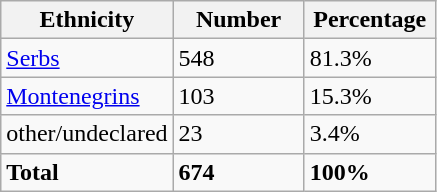<table class="wikitable">
<tr>
<th width="100px">Ethnicity</th>
<th width="80px">Number</th>
<th width="80px">Percentage</th>
</tr>
<tr>
<td><a href='#'>Serbs</a></td>
<td>548</td>
<td>81.3%</td>
</tr>
<tr>
<td><a href='#'>Montenegrins</a></td>
<td>103</td>
<td>15.3%</td>
</tr>
<tr>
<td>other/undeclared</td>
<td>23</td>
<td>3.4%</td>
</tr>
<tr>
<td><strong>Total</strong></td>
<td><strong>674</strong></td>
<td><strong>100%</strong></td>
</tr>
</table>
